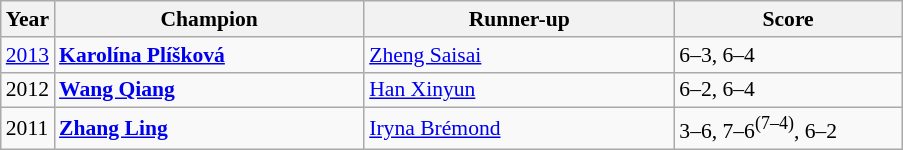<table class="wikitable" style="font-size:90%">
<tr>
<th>Year</th>
<th width="200">Champion</th>
<th width="200">Runner-up</th>
<th width="145">Score</th>
</tr>
<tr>
<td><a href='#'>2013</a></td>
<td> <strong><a href='#'>Karolína Plíšková</a></strong></td>
<td> <a href='#'>Zheng Saisai</a></td>
<td>6–3, 6–4</td>
</tr>
<tr>
<td>2012</td>
<td> <strong><a href='#'>Wang Qiang</a></strong></td>
<td> <a href='#'>Han Xinyun</a></td>
<td>6–2, 6–4</td>
</tr>
<tr>
<td>2011</td>
<td> <strong><a href='#'>Zhang Ling</a></strong></td>
<td> <a href='#'>Iryna Brémond</a></td>
<td>3–6, 7–6<sup>(7–4)</sup>, 6–2</td>
</tr>
</table>
